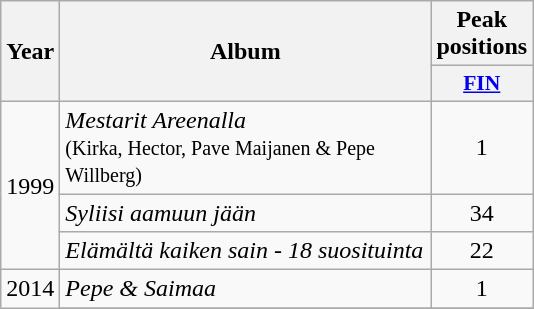<table class="wikitable">
<tr>
<th align="center" rowspan="2" width="10">Year</th>
<th align="center" rowspan="2" width="240">Album</th>
<th align="center" colspan="1" width="20">Peak positions</th>
</tr>
<tr>
<th scope="col" style="width:3em;font-size:90%;"><a href='#'>FIN</a><br></th>
</tr>
<tr>
<td style="text-align:center;" rowspan=3>1999</td>
<td><em>Mestarit Areenalla</em> <br><small>(Kirka, Hector, Pave Maijanen & Pepe Willberg)</small></td>
<td style="text-align:center;">1</td>
</tr>
<tr>
<td><em>Syliisi aamuun jään</em></td>
<td style="text-align:center;">34</td>
</tr>
<tr>
<td><em>Elämältä kaiken sain - 18 suosituinta</em></td>
<td style="text-align:center;">22</td>
</tr>
<tr>
<td style="text-align:center;" rowspan=3>2014</td>
<td><em>Pepe & Saimaa</em></td>
<td style="text-align:center;">1</td>
</tr>
<tr>
</tr>
</table>
